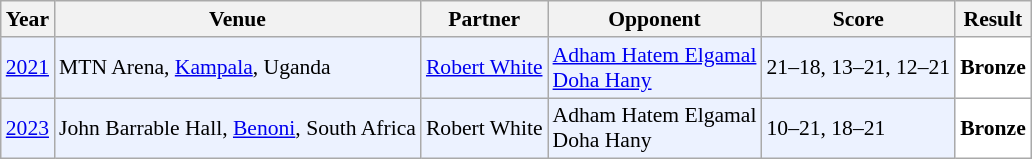<table class="sortable wikitable" style="font-size: 90%;">
<tr>
<th>Year</th>
<th>Venue</th>
<th>Partner</th>
<th>Opponent</th>
<th>Score</th>
<th>Result</th>
</tr>
<tr style="background:#ECF2FF">
<td align="center"><a href='#'>2021</a></td>
<td align="left">MTN Arena, <a href='#'>Kampala</a>, Uganda</td>
<td align="left"> <a href='#'>Robert White</a></td>
<td align="left"> <a href='#'>Adham Hatem Elgamal</a><br> <a href='#'>Doha Hany</a></td>
<td align="left">21–18, 13–21, 12–21</td>
<td style="text-align:left; background:white"> <strong>Bronze</strong></td>
</tr>
<tr style="background:#ECF2FF">
<td align="center"><a href='#'>2023</a></td>
<td align="left">John Barrable Hall, <a href='#'>Benoni</a>, South Africa</td>
<td align="left"> Robert White</td>
<td align="left"> Adham Hatem Elgamal<br> Doha Hany</td>
<td align="left">10–21, 18–21</td>
<td style="text-align:left; background:white"> <strong>Bronze</strong></td>
</tr>
</table>
